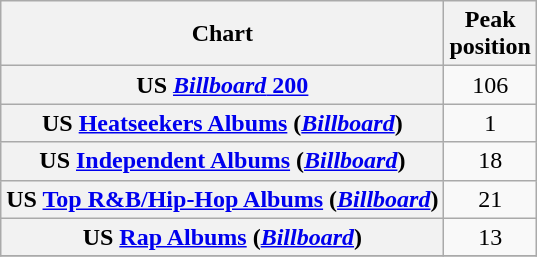<table class="wikitable plainrowheaders sortable" style="text-align:center;" border="1">
<tr>
<th scope="col">Chart</th>
<th scope="col">Peak<br>position</th>
</tr>
<tr>
<th scope="row">US <a href='#'><em>Billboard</em> 200</a></th>
<td>106</td>
</tr>
<tr>
<th scope="row">US <a href='#'>Heatseekers Albums</a> (<em><a href='#'>Billboard</a></em>)</th>
<td>1</td>
</tr>
<tr>
<th scope="row">US <a href='#'>Independent Albums</a> (<em><a href='#'>Billboard</a></em>)</th>
<td>18</td>
</tr>
<tr>
<th scope="row">US <a href='#'>Top R&B/Hip-Hop Albums</a> (<em><a href='#'>Billboard</a></em>)</th>
<td>21</td>
</tr>
<tr>
<th scope="row">US <a href='#'>Rap Albums</a> (<em><a href='#'>Billboard</a></em>)</th>
<td>13</td>
</tr>
<tr>
</tr>
</table>
